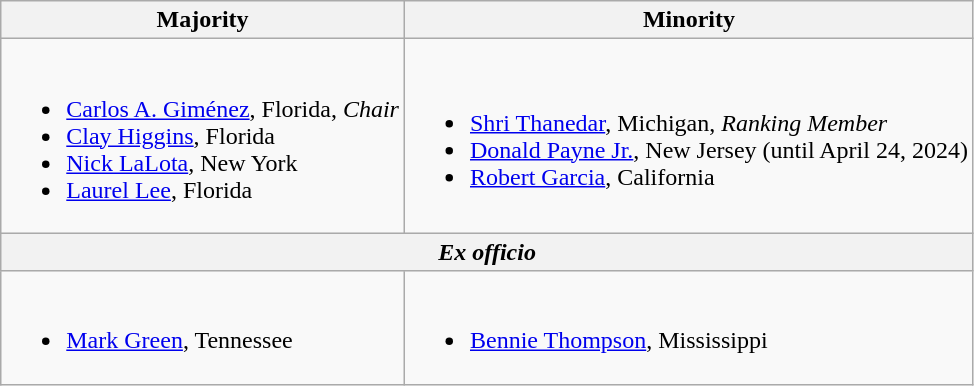<table class=wikitable>
<tr>
<th>Majority</th>
<th>Minority</th>
</tr>
<tr>
<td><br><ul><li><a href='#'>Carlos A. Giménez</a>, Florida, <em>Chair</em></li><li><a href='#'>Clay Higgins</a>, Florida</li><li><a href='#'>Nick LaLota</a>, New York</li><li><a href='#'>Laurel Lee</a>, Florida</li></ul></td>
<td><br><ul><li><a href='#'>Shri Thanedar</a>, Michigan, <em>Ranking Member</em></li><li><a href='#'>Donald Payne Jr.</a>, New Jersey (until April 24, 2024)</li><li><a href='#'>Robert Garcia</a>, California</li></ul></td>
</tr>
<tr>
<th colspan=2><em>Ex officio</em></th>
</tr>
<tr>
<td><br><ul><li><a href='#'>Mark Green</a>, Tennessee</li></ul></td>
<td><br><ul><li><a href='#'>Bennie Thompson</a>, Mississippi</li></ul></td>
</tr>
</table>
